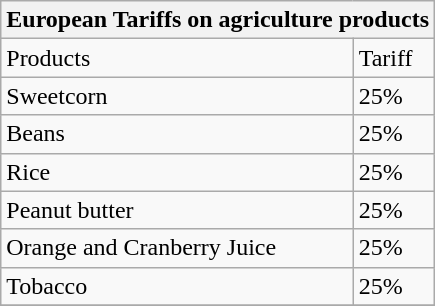<table class="wikitable">
<tr>
<th colspan="4">European Tariffs on agriculture products</th>
</tr>
<tr>
<td>Products</td>
<td>Tariff</td>
</tr>
<tr>
<td>Sweetcorn</td>
<td>25%</td>
</tr>
<tr>
<td>Beans</td>
<td>25%</td>
</tr>
<tr>
<td>Rice</td>
<td>25%</td>
</tr>
<tr>
<td>Peanut butter</td>
<td>25%</td>
</tr>
<tr>
<td>Orange and Cranberry Juice</td>
<td>25%</td>
</tr>
<tr>
<td>Tobacco</td>
<td>25%</td>
</tr>
<tr>
</tr>
</table>
